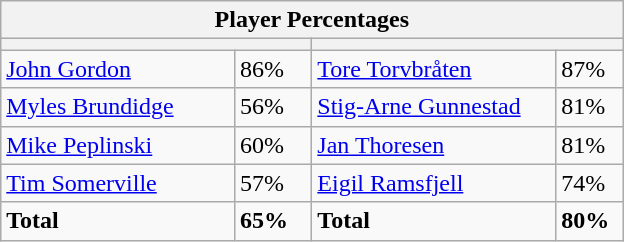<table class="wikitable">
<tr>
<th colspan=4 width=400>Player Percentages</th>
</tr>
<tr>
<th colspan=2 width=200></th>
<th colspan=2 width=200></th>
</tr>
<tr>
<td><a href='#'>John Gordon</a></td>
<td>86%</td>
<td><a href='#'>Tore Torvbråten</a></td>
<td>87%</td>
</tr>
<tr>
<td><a href='#'>Myles Brundidge</a></td>
<td>56%</td>
<td><a href='#'>Stig-Arne Gunnestad</a></td>
<td>81%</td>
</tr>
<tr>
<td><a href='#'>Mike Peplinski</a></td>
<td>60%</td>
<td><a href='#'>Jan Thoresen</a></td>
<td>81%</td>
</tr>
<tr>
<td><a href='#'>Tim Somerville</a></td>
<td>57%</td>
<td><a href='#'>Eigil Ramsfjell</a></td>
<td>74%</td>
</tr>
<tr>
<td><strong>Total</strong></td>
<td><strong>65%</strong></td>
<td><strong>Total</strong></td>
<td><strong>80%</strong></td>
</tr>
</table>
